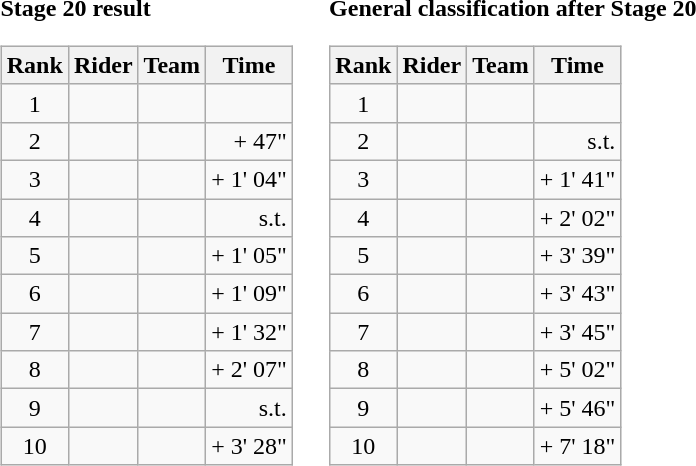<table>
<tr>
<td><strong>Stage 20 result</strong><br><table class="wikitable">
<tr>
<th scope="col">Rank</th>
<th scope="col">Rider</th>
<th scope="col">Team</th>
<th scope="col">Time</th>
</tr>
<tr>
<td style="text-align:center;">1</td>
<td></td>
<td></td>
<td style="text-align:right;"></td>
</tr>
<tr>
<td style="text-align:center;">2</td>
<td></td>
<td></td>
<td style="text-align:right;">+ 47"</td>
</tr>
<tr>
<td style="text-align:center;">3</td>
<td></td>
<td></td>
<td style="text-align:right;">+ 1' 04"</td>
</tr>
<tr>
<td style="text-align:center;">4</td>
<td></td>
<td></td>
<td style="text-align:right;">s.t.</td>
</tr>
<tr>
<td style="text-align:center;">5</td>
<td></td>
<td></td>
<td style="text-align:right;">+ 1' 05"</td>
</tr>
<tr>
<td style="text-align:center;">6</td>
<td></td>
<td></td>
<td style="text-align:right;">+ 1' 09"</td>
</tr>
<tr>
<td style="text-align:center;">7</td>
<td></td>
<td></td>
<td style="text-align:right;">+ 1' 32"</td>
</tr>
<tr>
<td style="text-align:center;">8</td>
<td></td>
<td></td>
<td style="text-align:right;">+ 2' 07"</td>
</tr>
<tr>
<td style="text-align:center;">9</td>
<td></td>
<td></td>
<td style="text-align:right;">s.t.</td>
</tr>
<tr>
<td style="text-align:center;">10</td>
<td></td>
<td></td>
<td style="text-align:right;">+ 3' 28"</td>
</tr>
</table>
</td>
<td></td>
<td><strong>General classification after Stage 20</strong><br><table class="wikitable">
<tr>
<th scope="col">Rank</th>
<th scope="col">Rider</th>
<th scope="col">Team</th>
<th scope="col">Time</th>
</tr>
<tr>
<td style="text-align:center;">1</td>
<td></td>
<td></td>
<td style="text-align:right;"></td>
</tr>
<tr>
<td style="text-align:center;">2</td>
<td></td>
<td></td>
<td style="text-align:right;">s.t.</td>
</tr>
<tr>
<td style="text-align:center;">3</td>
<td></td>
<td></td>
<td style="text-align:right;">+ 1' 41"</td>
</tr>
<tr>
<td style="text-align:center;">4</td>
<td></td>
<td></td>
<td style="text-align:right;">+ 2' 02"</td>
</tr>
<tr>
<td style="text-align:center;">5</td>
<td></td>
<td></td>
<td style="text-align:right;">+ 3' 39"</td>
</tr>
<tr>
<td style="text-align:center;">6</td>
<td></td>
<td></td>
<td style="text-align:right;">+ 3' 43"</td>
</tr>
<tr>
<td style="text-align:center;">7</td>
<td></td>
<td></td>
<td style="text-align:right;">+ 3' 45"</td>
</tr>
<tr>
<td style="text-align:center;">8</td>
<td></td>
<td></td>
<td style="text-align:right;">+ 5' 02"</td>
</tr>
<tr>
<td style="text-align:center;">9</td>
<td></td>
<td></td>
<td style="text-align:right;">+ 5' 46"</td>
</tr>
<tr>
<td style="text-align:center;">10</td>
<td></td>
<td></td>
<td style="text-align:right;">+ 7' 18"</td>
</tr>
</table>
</td>
</tr>
</table>
